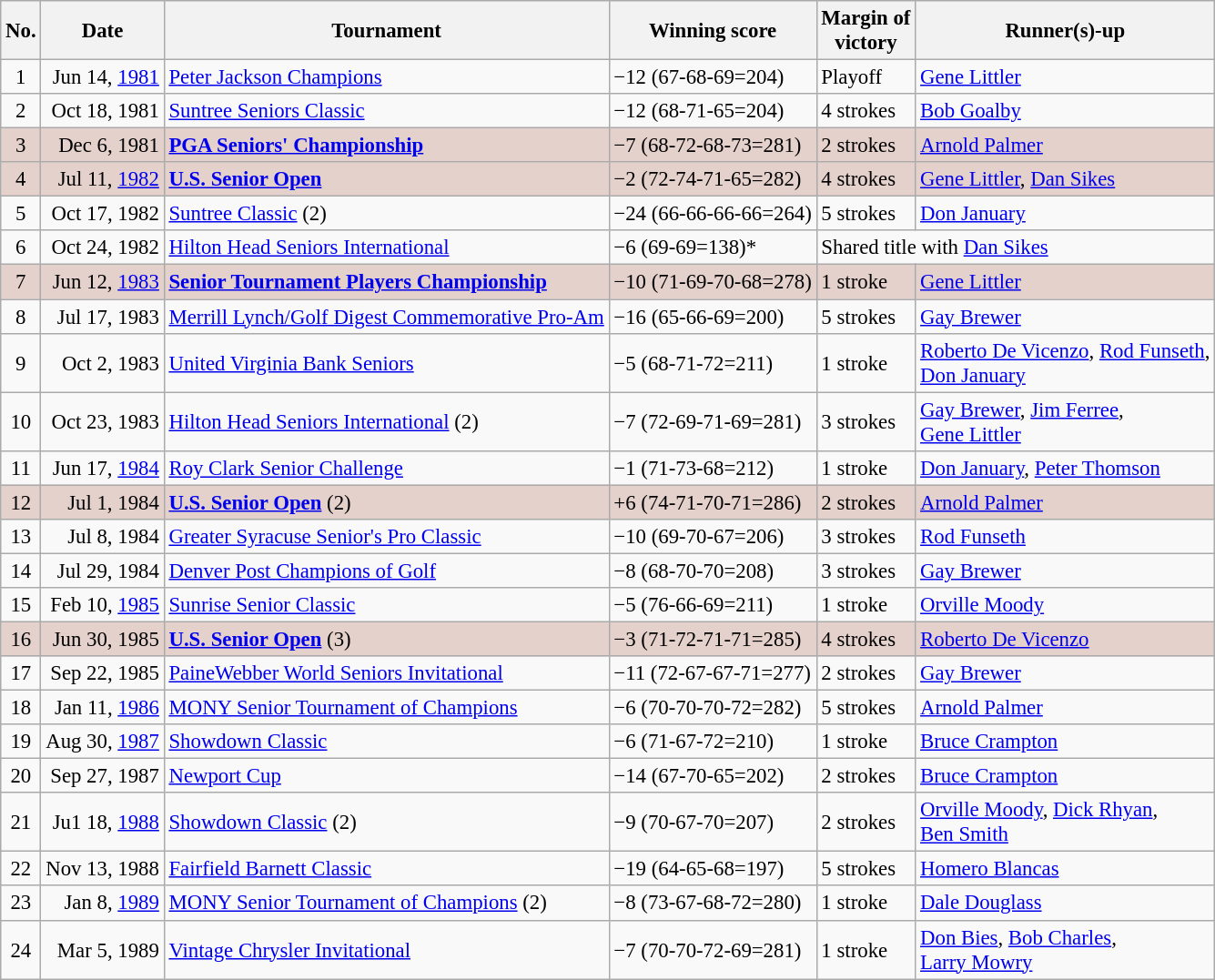<table class="wikitable" style="font-size:95%;">
<tr>
<th>No.</th>
<th>Date</th>
<th>Tournament</th>
<th>Winning score</th>
<th>Margin of<br>victory</th>
<th>Runner(s)-up</th>
</tr>
<tr>
<td align=center>1</td>
<td align=right>Jun 14, <a href='#'>1981</a></td>
<td><a href='#'>Peter Jackson Champions</a></td>
<td>−12 (67-68-69=204)</td>
<td>Playoff</td>
<td> <a href='#'>Gene Littler</a></td>
</tr>
<tr>
<td align=center>2</td>
<td align=right>Oct 18, 1981</td>
<td><a href='#'>Suntree Seniors Classic</a></td>
<td>−12 (68-71-65=204)</td>
<td>4 strokes</td>
<td> <a href='#'>Bob Goalby</a></td>
</tr>
<tr style="background:#e5d1cb;">
<td align=center>3</td>
<td align=right>Dec 6, 1981</td>
<td><strong><a href='#'>PGA Seniors' Championship</a></strong></td>
<td>−7 (68-72-68-73=281)</td>
<td>2 strokes</td>
<td> <a href='#'>Arnold Palmer</a></td>
</tr>
<tr style="background:#e5d1cb;">
<td align=center>4</td>
<td align=right>Jul 11, <a href='#'>1982</a></td>
<td><strong><a href='#'>U.S. Senior Open</a></strong></td>
<td>−2 (72-74-71-65=282)</td>
<td>4 strokes</td>
<td> <a href='#'>Gene Littler</a>,  <a href='#'>Dan Sikes</a></td>
</tr>
<tr>
<td align=center>5</td>
<td align=right>Oct 17, 1982</td>
<td><a href='#'>Suntree Classic</a> (2)</td>
<td>−24 (66-66-66-66=264)</td>
<td>5 strokes</td>
<td> <a href='#'>Don January</a></td>
</tr>
<tr>
<td align=center>6</td>
<td align=right>Oct 24, 1982</td>
<td><a href='#'>Hilton Head Seniors International</a></td>
<td>−6 (69-69=138)*</td>
<td colspan=2>Shared title with  <a href='#'>Dan Sikes</a></td>
</tr>
<tr style="background:#e5d1cb;">
<td align=center>7</td>
<td align=right>Jun 12, <a href='#'>1983</a></td>
<td><strong><a href='#'>Senior Tournament Players Championship</a></strong></td>
<td>−10 (71-69-70-68=278)</td>
<td>1 stroke</td>
<td> <a href='#'>Gene Littler</a></td>
</tr>
<tr>
<td align=center>8</td>
<td align=right>Jul 17, 1983</td>
<td><a href='#'>Merrill Lynch/Golf Digest Commemorative Pro-Am</a></td>
<td>−16 (65-66-69=200)</td>
<td>5 strokes</td>
<td> <a href='#'>Gay Brewer</a></td>
</tr>
<tr>
<td align=center>9</td>
<td align=right>Oct 2, 1983</td>
<td><a href='#'>United Virginia Bank Seniors</a></td>
<td>−5 (68-71-72=211)</td>
<td>1 stroke</td>
<td> <a href='#'>Roberto De Vicenzo</a>,  <a href='#'>Rod Funseth</a>,<br> <a href='#'>Don January</a></td>
</tr>
<tr>
<td align=center>10</td>
<td align=right>Oct 23, 1983</td>
<td><a href='#'>Hilton Head Seniors International</a> (2)</td>
<td>−7 (72-69-71-69=281)</td>
<td>3 strokes</td>
<td> <a href='#'>Gay Brewer</a>,  <a href='#'>Jim Ferree</a>,<br> <a href='#'>Gene Littler</a></td>
</tr>
<tr>
<td align=center>11</td>
<td align=right>Jun 17, <a href='#'>1984</a></td>
<td><a href='#'>Roy Clark Senior Challenge</a></td>
<td>−1 (71-73-68=212)</td>
<td>1 stroke</td>
<td> <a href='#'>Don January</a>,  <a href='#'>Peter Thomson</a></td>
</tr>
<tr style="background:#e5d1cb;">
<td align=center>12</td>
<td align=right>Jul 1, 1984</td>
<td><strong><a href='#'>U.S. Senior Open</a></strong> (2)</td>
<td>+6 (74-71-70-71=286)</td>
<td>2 strokes</td>
<td> <a href='#'>Arnold Palmer</a></td>
</tr>
<tr>
<td align=center>13</td>
<td align=right>Jul 8, 1984</td>
<td><a href='#'>Greater Syracuse Senior's Pro Classic</a></td>
<td>−10 (69-70-67=206)</td>
<td>3 strokes</td>
<td> <a href='#'>Rod Funseth</a></td>
</tr>
<tr>
<td align=center>14</td>
<td align=right>Jul 29, 1984</td>
<td><a href='#'>Denver Post Champions of Golf</a></td>
<td>−8 (68-70-70=208)</td>
<td>3 strokes</td>
<td> <a href='#'>Gay Brewer</a></td>
</tr>
<tr>
<td align=center>15</td>
<td align=right>Feb 10, <a href='#'>1985</a></td>
<td><a href='#'>Sunrise Senior Classic</a></td>
<td>−5 (76-66-69=211)</td>
<td>1 stroke</td>
<td> <a href='#'>Orville Moody</a></td>
</tr>
<tr style="background:#e5d1cb;">
<td align=center>16</td>
<td align=right>Jun 30, 1985</td>
<td><strong><a href='#'>U.S. Senior Open</a></strong> (3)</td>
<td>−3 (71-72-71-71=285)</td>
<td>4 strokes</td>
<td> <a href='#'>Roberto De Vicenzo</a></td>
</tr>
<tr>
<td align=center>17</td>
<td align=right>Sep 22, 1985</td>
<td><a href='#'>PaineWebber World Seniors Invitational</a></td>
<td>−11 (72-67-67-71=277)</td>
<td>2 strokes</td>
<td> <a href='#'>Gay Brewer</a></td>
</tr>
<tr>
<td align=center>18</td>
<td align=right>Jan 11, <a href='#'>1986</a></td>
<td><a href='#'>MONY Senior Tournament of Champions</a></td>
<td>−6 (70-70-70-72=282)</td>
<td>5 strokes</td>
<td> <a href='#'>Arnold Palmer</a></td>
</tr>
<tr>
<td align=center>19</td>
<td align=right>Aug 30, <a href='#'>1987</a></td>
<td><a href='#'>Showdown Classic</a></td>
<td>−6 (71-67-72=210)</td>
<td>1 stroke</td>
<td> <a href='#'>Bruce Crampton</a></td>
</tr>
<tr>
<td align=center>20</td>
<td align=right>Sep 27, 1987</td>
<td><a href='#'>Newport Cup</a></td>
<td>−14 (67-70-65=202)</td>
<td>2 strokes</td>
<td> <a href='#'>Bruce Crampton</a></td>
</tr>
<tr>
<td align=center>21</td>
<td align=right>Ju1 18, <a href='#'>1988</a></td>
<td><a href='#'>Showdown Classic</a> (2)</td>
<td>−9 (70-67-70=207)</td>
<td>2 strokes</td>
<td> <a href='#'>Orville Moody</a>,  <a href='#'>Dick Rhyan</a>,<br> <a href='#'>Ben Smith</a></td>
</tr>
<tr>
<td align=center>22</td>
<td align=right>Nov 13, 1988</td>
<td><a href='#'>Fairfield Barnett Classic</a></td>
<td>−19 (64-65-68=197)</td>
<td>5 strokes</td>
<td> <a href='#'>Homero Blancas</a></td>
</tr>
<tr>
<td align=center>23</td>
<td align=right>Jan 8, <a href='#'>1989</a></td>
<td><a href='#'>MONY Senior Tournament of Champions</a> (2)</td>
<td>−8 (73-67-68-72=280)</td>
<td>1 stroke</td>
<td> <a href='#'>Dale Douglass</a></td>
</tr>
<tr>
<td align=center>24</td>
<td align=right>Mar 5, 1989</td>
<td><a href='#'>Vintage Chrysler Invitational</a></td>
<td>−7 (70-70-72-69=281)</td>
<td>1 stroke</td>
<td> <a href='#'>Don Bies</a>,  <a href='#'>Bob Charles</a>,<br> <a href='#'>Larry Mowry</a></td>
</tr>
</table>
